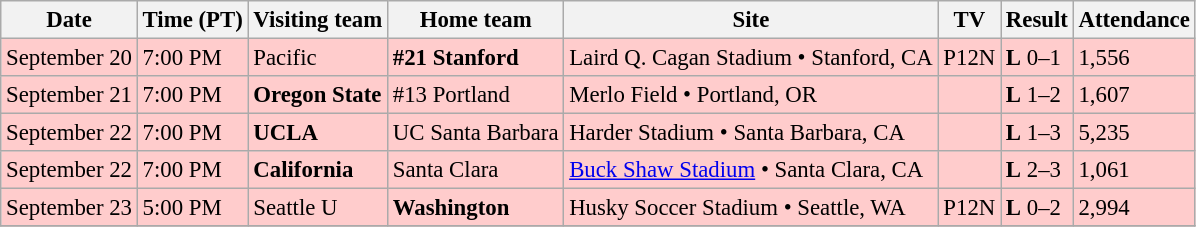<table class="wikitable" style="font-size:95%;">
<tr>
<th>Date</th>
<th>Time (PT)</th>
<th>Visiting team</th>
<th>Home team</th>
<th>Site</th>
<th>TV</th>
<th>Result</th>
<th>Attendance</th>
</tr>
<tr style="background:#fcc;">
<td>September 20</td>
<td>7:00 PM</td>
<td>Pacific</td>
<td><strong>#21 Stanford</strong></td>
<td>Laird Q. Cagan Stadium • Stanford, CA</td>
<td>P12N</td>
<td><strong>L</strong> 0–1</td>
<td>1,556</td>
</tr>
<tr style="background:#fcc;">
<td>September 21</td>
<td>7:00 PM</td>
<td><strong>Oregon State</strong></td>
<td>#13 Portland</td>
<td>Merlo Field • Portland, OR</td>
<td></td>
<td><strong>L</strong> 1–2</td>
<td>1,607</td>
</tr>
<tr style="background:#fcc;">
<td>September 22</td>
<td>7:00 PM</td>
<td><strong>UCLA</strong></td>
<td>UC Santa Barbara</td>
<td>Harder Stadium • Santa Barbara, CA</td>
<td></td>
<td><strong>L</strong> 1–3</td>
<td>5,235</td>
</tr>
<tr style="background:#fcc;">
<td>September 22</td>
<td>7:00 PM</td>
<td><strong>California</strong></td>
<td>Santa Clara</td>
<td><a href='#'>Buck Shaw Stadium</a> • Santa Clara, CA</td>
<td></td>
<td><strong>L</strong> 2–3 </td>
<td>1,061</td>
</tr>
<tr style="background:#fcc;">
<td>September 23</td>
<td>5:00 PM</td>
<td>Seattle U</td>
<td><strong>Washington</strong></td>
<td>Husky Soccer Stadium • Seattle, WA</td>
<td>P12N</td>
<td><strong>L</strong> 0–2</td>
<td>2,994</td>
</tr>
<tr>
</tr>
</table>
